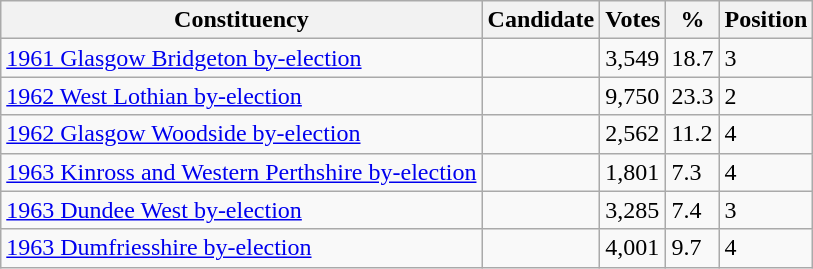<table class="wikitable sortable">
<tr>
<th>Constituency</th>
<th>Candidate</th>
<th>Votes</th>
<th>%</th>
<th>Position</th>
</tr>
<tr>
<td><a href='#'>1961 Glasgow Bridgeton by-election</a></td>
<td></td>
<td>3,549</td>
<td>18.7</td>
<td>3</td>
</tr>
<tr>
<td><a href='#'>1962 West Lothian by-election</a></td>
<td></td>
<td>9,750</td>
<td>23.3</td>
<td>2</td>
</tr>
<tr>
<td><a href='#'>1962 Glasgow Woodside by-election</a></td>
<td></td>
<td>2,562</td>
<td>11.2</td>
<td>4</td>
</tr>
<tr>
<td><a href='#'>1963 Kinross and Western Perthshire by-election</a></td>
<td></td>
<td>1,801</td>
<td>7.3</td>
<td>4</td>
</tr>
<tr>
<td><a href='#'>1963 Dundee West by-election</a></td>
<td></td>
<td>3,285</td>
<td>7.4</td>
<td>3</td>
</tr>
<tr>
<td><a href='#'>1963 Dumfriesshire by-election</a></td>
<td></td>
<td>4,001</td>
<td>9.7</td>
<td>4</td>
</tr>
</table>
